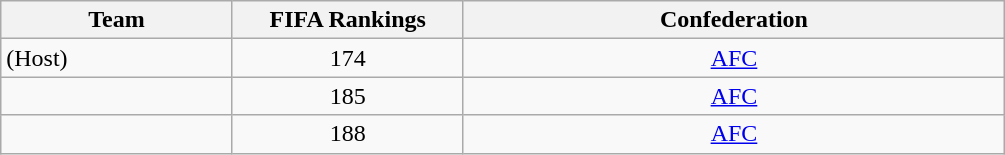<table class="wikitable">
<tr>
<th style="width:16.67%;">Team</th>
<th style="width:16.67%;">FIFA Rankings</th>
<th width=39%>Confederation</th>
</tr>
<tr>
<td align="left"> (Host)</td>
<td align=center>174</td>
<td align=center><a href='#'>AFC</a></td>
</tr>
<tr>
<td align="left"></td>
<td align=center>185</td>
<td align=center><a href='#'>AFC</a></td>
</tr>
<tr>
<td align="left"></td>
<td align=center>188</td>
<td align=center><a href='#'>AFC</a></td>
</tr>
</table>
